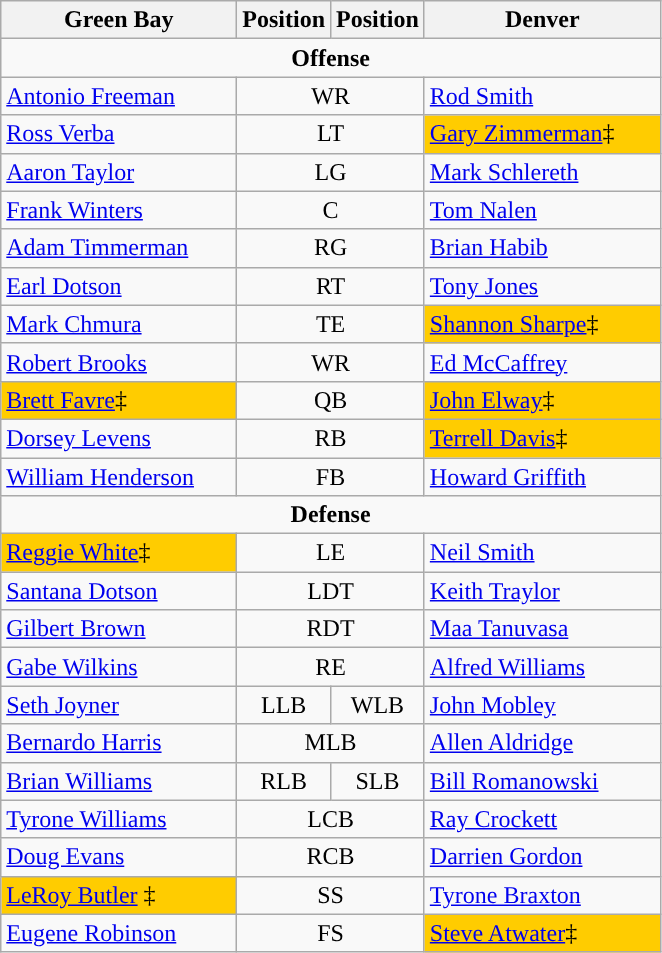<table class=wikitable>
<tr>
<th width="150px">Green Bay</th>
<th>Position</th>
<th>Position</th>
<th width=150px">Denver</th>
</tr>
<tr>
<td colspan="4" style="text-align:center"><strong>Offense</strong></td>
</tr>
<tr>
<td><a href='#'>Antonio Freeman</a></td>
<td colspan="2" style="text-align:center">WR</td>
<td><a href='#'>Rod Smith</a></td>
</tr>
<tr>
<td><a href='#'>Ross Verba</a></td>
<td colspan="2" style="text-align:center">LT</td>
<td bgcolor="#FFCC00"><a href='#'>Gary Zimmerman</a>‡</td>
</tr>
<tr>
<td><a href='#'>Aaron Taylor</a></td>
<td colspan="2" style="text-align:center">LG</td>
<td><a href='#'>Mark Schlereth</a></td>
</tr>
<tr>
<td><a href='#'>Frank Winters</a></td>
<td colspan="2" style="text-align:center">C</td>
<td><a href='#'>Tom Nalen</a></td>
</tr>
<tr>
<td><a href='#'>Adam Timmerman</a></td>
<td colspan="2" style="text-align:center">RG</td>
<td><a href='#'>Brian Habib</a></td>
</tr>
<tr>
<td><a href='#'>Earl Dotson</a></td>
<td colspan="2" style="text-align:center">RT</td>
<td><a href='#'>Tony Jones</a></td>
</tr>
<tr>
<td><a href='#'>Mark Chmura</a></td>
<td colspan="2" style="text-align:center">TE</td>
<td bgcolor="#FFCC00"><a href='#'>Shannon Sharpe</a>‡</td>
</tr>
<tr>
<td><a href='#'>Robert Brooks</a></td>
<td colspan="2" style="text-align:center">WR</td>
<td><a href='#'>Ed McCaffrey</a></td>
</tr>
<tr>
<td bgcolor="#FFCC00"><a href='#'>Brett Favre</a>‡</td>
<td colspan="2" style="text-align:center">QB</td>
<td bgcolor="#FFCC00"><a href='#'>John Elway</a>‡</td>
</tr>
<tr>
<td><a href='#'>Dorsey Levens</a></td>
<td colspan="2" style="text-align:center">RB</td>
<td bgcolor="#FFCC00"><a href='#'>Terrell Davis</a>‡</td>
</tr>
<tr>
<td><a href='#'>William Henderson</a></td>
<td colspan="2" style="text-align:center">FB</td>
<td><a href='#'>Howard Griffith</a></td>
</tr>
<tr>
<td colspan="4" style="text-align:center"><strong>Defense</strong></td>
</tr>
<tr>
<td bgcolor="#FFCC00"><a href='#'>Reggie White</a>‡</td>
<td colspan="2" style="text-align:center">LE</td>
<td><a href='#'>Neil Smith</a></td>
</tr>
<tr>
<td><a href='#'>Santana Dotson</a></td>
<td colspan="2" style="text-align:center">LDT</td>
<td><a href='#'>Keith Traylor</a></td>
</tr>
<tr>
<td><a href='#'>Gilbert Brown</a></td>
<td colspan="2" style="text-align:center">RDT</td>
<td><a href='#'>Maa Tanuvasa</a></td>
</tr>
<tr>
<td><a href='#'>Gabe Wilkins</a></td>
<td colspan="2" style="text-align:center">RE</td>
<td><a href='#'>Alfred Williams</a></td>
</tr>
<tr>
<td><a href='#'>Seth Joyner</a></td>
<td style="text-align:center">LLB</td>
<td style="text-align:center">WLB</td>
<td><a href='#'>John Mobley</a></td>
</tr>
<tr>
<td><a href='#'>Bernardo Harris</a></td>
<td colspan="2" style="text-align:center">MLB</td>
<td><a href='#'>Allen Aldridge</a></td>
</tr>
<tr>
<td><a href='#'>Brian Williams</a></td>
<td style="text-align:center">RLB</td>
<td style="text-align:center">SLB</td>
<td><a href='#'>Bill Romanowski</a></td>
</tr>
<tr>
<td><a href='#'>Tyrone Williams</a></td>
<td colspan="2" style="text-align:center">LCB</td>
<td><a href='#'>Ray Crockett</a></td>
</tr>
<tr>
<td><a href='#'>Doug Evans</a></td>
<td colspan="2" style="text-align:center">RCB</td>
<td><a href='#'>Darrien Gordon</a></td>
</tr>
<tr>
<td bgcolor="#FFCC00"><a href='#'>LeRoy Butler</a> ‡</td>
<td colspan="2" style="text-align:center">SS</td>
<td><a href='#'>Tyrone Braxton</a></td>
</tr>
<tr>
<td><a href='#'>Eugene Robinson</a></td>
<td colspan="2" style="text-align:center">FS</td>
<td bgcolor="#FFCC00"><a href='#'>Steve Atwater</a>‡</td>
</tr>
</table>
